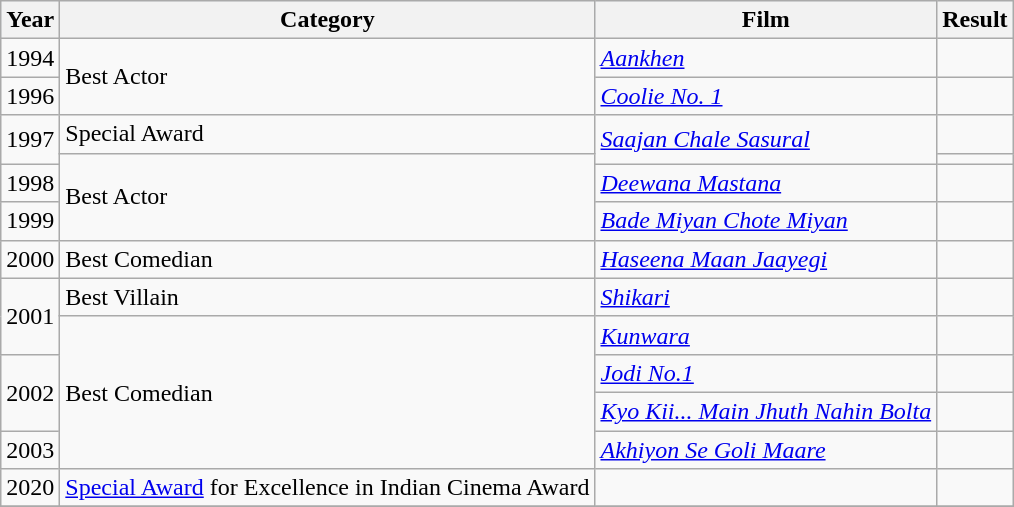<table class="wikitable">
<tr style="background:#ebf5ff;">
<th>Year</th>
<th>Category</th>
<th>Film</th>
<th>Result</th>
</tr>
<tr>
<td>1994</td>
<td rowspan="2">Best Actor</td>
<td><em><a href='#'>Aankhen</a></em></td>
<td></td>
</tr>
<tr>
<td>1996</td>
<td><em><a href='#'>Coolie No. 1</a></em></td>
<td></td>
</tr>
<tr>
<td rowspan="2">1997</td>
<td>Special Award</td>
<td rowspan="2"><em><a href='#'>Saajan Chale Sasural</a></em></td>
<td></td>
</tr>
<tr>
<td rowspan="3">Best Actor</td>
<td></td>
</tr>
<tr>
<td>1998</td>
<td><em><a href='#'>Deewana Mastana</a></em></td>
<td></td>
</tr>
<tr>
<td>1999</td>
<td><em><a href='#'>Bade Miyan Chote Miyan</a></em></td>
<td></td>
</tr>
<tr>
<td>2000</td>
<td>Best Comedian</td>
<td><em><a href='#'>Haseena Maan Jaayegi</a></em></td>
<td></td>
</tr>
<tr>
<td rowspan="2">2001</td>
<td>Best Villain</td>
<td><em><a href='#'>Shikari</a></em></td>
<td></td>
</tr>
<tr>
<td rowspan="4">Best Comedian</td>
<td><em><a href='#'>Kunwara</a></em></td>
<td></td>
</tr>
<tr>
<td rowspan="2">2002</td>
<td><em><a href='#'>Jodi No.1</a></em></td>
<td></td>
</tr>
<tr>
<td><em><a href='#'>Kyo Kii... Main Jhuth Nahin Bolta</a></em></td>
<td></td>
</tr>
<tr>
<td>2003</td>
<td><em><a href='#'>Akhiyon Se Goli Maare</a></em></td>
<td></td>
</tr>
<tr>
<td>2020</td>
<td><a href='#'>Special Award</a> for Excellence in Indian Cinema Award</td>
<td></td>
<td></td>
</tr>
<tr>
</tr>
</table>
